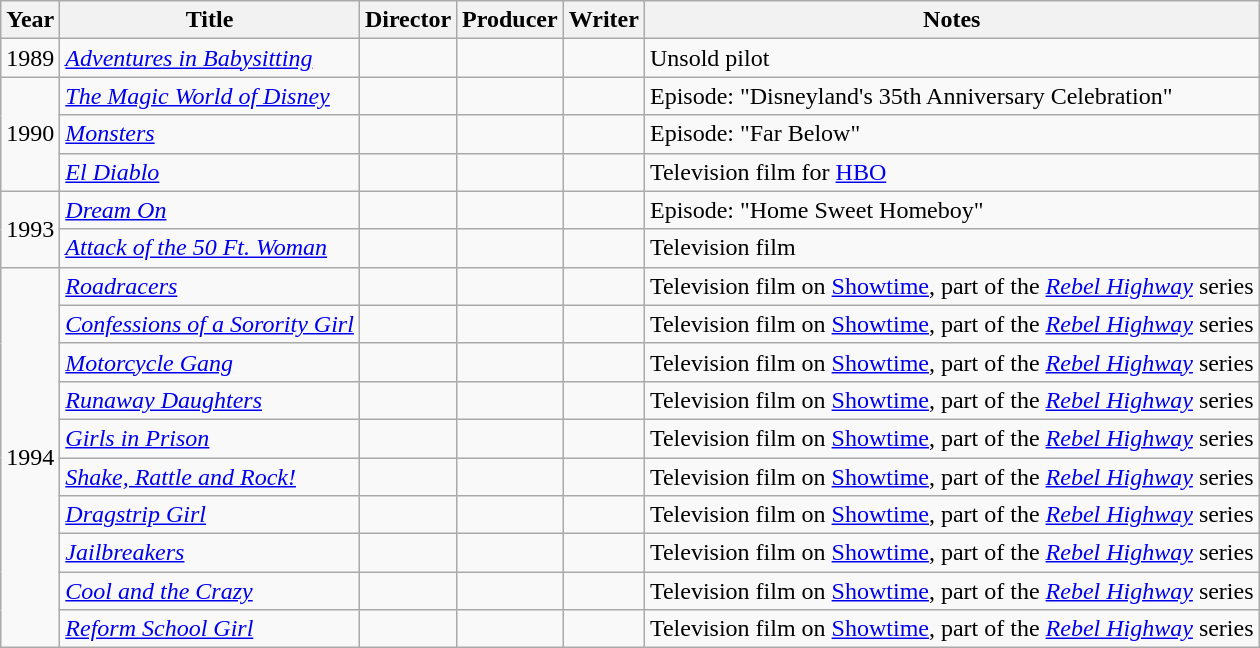<table class="wikitable">
<tr>
<th>Year</th>
<th>Title</th>
<th>Director</th>
<th>Producer</th>
<th>Writer</th>
<th>Notes</th>
</tr>
<tr>
<td>1989</td>
<td><em><a href='#'>Adventures in Babysitting</a></em></td>
<td></td>
<td></td>
<td></td>
<td>Unsold pilot</td>
</tr>
<tr>
<td rowspan=3>1990</td>
<td><em><a href='#'>The Magic World of Disney</a></em></td>
<td></td>
<td></td>
<td></td>
<td>Episode: "Disneyland's 35th Anniversary Celebration"</td>
</tr>
<tr>
<td><em><a href='#'>Monsters</a></em></td>
<td></td>
<td></td>
<td></td>
<td>Episode: "Far Below"</td>
</tr>
<tr>
<td><em><a href='#'>El Diablo</a></em></td>
<td></td>
<td></td>
<td></td>
<td>Television film for <a href='#'>HBO</a></td>
</tr>
<tr>
<td rowspan=2>1993</td>
<td><em><a href='#'>Dream On</a></em></td>
<td></td>
<td></td>
<td></td>
<td>Episode: "Home Sweet Homeboy"</td>
</tr>
<tr>
<td><em><a href='#'>Attack of the 50 Ft. Woman</a></em></td>
<td></td>
<td></td>
<td></td>
<td>Television film</td>
</tr>
<tr>
<td rowspan= 10>1994</td>
<td><em><a href='#'>Roadracers</a></em></td>
<td></td>
<td></td>
<td></td>
<td>Television film on <a href='#'>Showtime</a>, part of the <em><a href='#'>Rebel Highway</a></em> series</td>
</tr>
<tr>
<td><em><a href='#'>Confessions of a Sorority Girl</a></em></td>
<td></td>
<td></td>
<td></td>
<td>Television film on <a href='#'>Showtime</a>, part of the <em><a href='#'>Rebel Highway</a></em> series</td>
</tr>
<tr>
<td><em><a href='#'>Motorcycle Gang</a></em></td>
<td></td>
<td></td>
<td></td>
<td>Television film on <a href='#'>Showtime</a>, part of the <em><a href='#'>Rebel Highway</a></em> series</td>
</tr>
<tr>
<td><em><a href='#'>Runaway Daughters</a></em></td>
<td></td>
<td></td>
<td></td>
<td>Television film on <a href='#'>Showtime</a>, part of the <em><a href='#'>Rebel Highway</a></em> series</td>
</tr>
<tr>
<td><em><a href='#'>Girls in Prison</a></em></td>
<td></td>
<td></td>
<td></td>
<td>Television film on <a href='#'>Showtime</a>, part of the <em><a href='#'>Rebel Highway</a></em> series</td>
</tr>
<tr>
<td><em><a href='#'>Shake, Rattle and Rock!</a></em></td>
<td></td>
<td></td>
<td></td>
<td>Television film on <a href='#'>Showtime</a>, part of the <em><a href='#'>Rebel Highway</a></em> series</td>
</tr>
<tr>
<td><em><a href='#'>Dragstrip Girl</a></em></td>
<td></td>
<td></td>
<td></td>
<td>Television film on <a href='#'>Showtime</a>, part of the <em><a href='#'>Rebel Highway</a></em> series</td>
</tr>
<tr>
<td><em><a href='#'>Jailbreakers</a></em></td>
<td></td>
<td></td>
<td></td>
<td>Television film on <a href='#'>Showtime</a>, part of the <em><a href='#'>Rebel Highway</a></em> series</td>
</tr>
<tr>
<td><em><a href='#'>Cool and the Crazy</a></em></td>
<td></td>
<td></td>
<td></td>
<td>Television film on <a href='#'>Showtime</a>, part of the <em><a href='#'>Rebel Highway</a></em> series</td>
</tr>
<tr>
<td><em><a href='#'>Reform School Girl</a></em></td>
<td></td>
<td></td>
<td></td>
<td>Television film on <a href='#'>Showtime</a>, part of the <em><a href='#'>Rebel Highway</a></em> series</td>
</tr>
</table>
